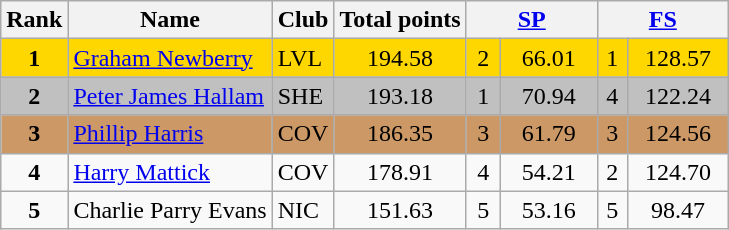<table class="wikitable sortable">
<tr>
<th>Rank</th>
<th>Name</th>
<th>Club</th>
<th>Total points</th>
<th colspan="2" width="80px"><a href='#'>SP</a></th>
<th colspan="2" width="80px"><a href='#'>FS</a></th>
</tr>
<tr bgcolor="gold">
<td align="center"><strong>1</strong></td>
<td><a href='#'>Graham Newberry</a></td>
<td>LVL</td>
<td align="center">194.58</td>
<td align="center">2</td>
<td align="center">66.01</td>
<td align="center">1</td>
<td align="center">128.57</td>
</tr>
<tr bgcolor="silver">
<td align="center"><strong>2</strong></td>
<td><a href='#'>Peter James Hallam</a></td>
<td>SHE</td>
<td align="center">193.18</td>
<td align="center">1</td>
<td align="center">70.94</td>
<td align="center">4</td>
<td align="center">122.24</td>
</tr>
<tr bgcolor="cc9966">
<td align="center"><strong>3</strong></td>
<td><a href='#'>Phillip Harris</a></td>
<td>COV</td>
<td align="center">186.35</td>
<td align="center">3</td>
<td align="center">61.79</td>
<td align="center">3</td>
<td align="center">124.56</td>
</tr>
<tr>
<td align="center"><strong>4</strong></td>
<td><a href='#'>Harry Mattick</a></td>
<td>COV</td>
<td align="center">178.91</td>
<td align="center">4</td>
<td align="center">54.21</td>
<td align="center">2</td>
<td align="center">124.70</td>
</tr>
<tr>
<td align="center"><strong>5</strong></td>
<td>Charlie Parry Evans</td>
<td>NIC</td>
<td align="center">151.63</td>
<td align="center">5</td>
<td align="center">53.16</td>
<td align="center">5</td>
<td align="center">98.47</td>
</tr>
</table>
